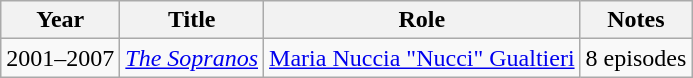<table class="wikitable">
<tr>
<th>Year</th>
<th>Title</th>
<th>Role</th>
<th>Notes</th>
</tr>
<tr>
<td>2001–2007</td>
<td><em><a href='#'>The Sopranos</a></em></td>
<td><a href='#'>Maria Nuccia "Nucci" Gualtieri</a></td>
<td>8 episodes</td>
</tr>
</table>
